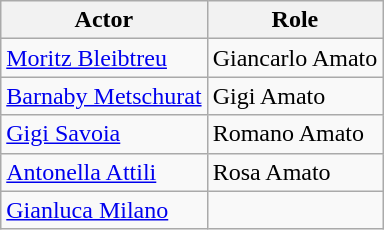<table class="wikitable">
<tr>
<th>Actor</th>
<th>Role</th>
</tr>
<tr>
<td><a href='#'>Moritz Bleibtreu</a></td>
<td>Giancarlo Amato</td>
</tr>
<tr>
<td><a href='#'>Barnaby Metschurat</a></td>
<td>Gigi Amato</td>
</tr>
<tr>
<td><a href='#'>Gigi Savoia</a></td>
<td>Romano Amato</td>
</tr>
<tr>
<td><a href='#'>Antonella Attili</a></td>
<td>Rosa Amato</td>
</tr>
<tr>
<td><a href='#'>Gianluca Milano</a></td>
<td></td>
</tr>
</table>
